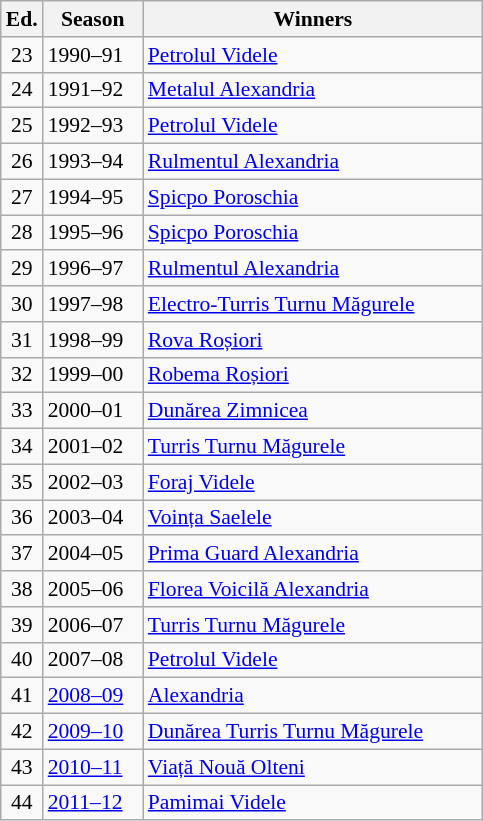<table class="wikitable" style="font-size:90%">
<tr>
<th><abbr>Ed.</abbr></th>
<th width="60">Season</th>
<th width="220">Winners</th>
</tr>
<tr>
<td align=center>23</td>
<td>1990–91</td>
<td><a href='#'>Petrolul Videle</a></td>
</tr>
<tr>
<td align=center>24</td>
<td>1991–92</td>
<td><a href='#'>Metalul Alexandria</a></td>
</tr>
<tr>
<td align=center>25</td>
<td>1992–93</td>
<td><a href='#'>Petrolul Videle</a></td>
</tr>
<tr>
<td align=center>26</td>
<td>1993–94</td>
<td><a href='#'>Rulmentul Alexandria</a></td>
</tr>
<tr>
<td align=center>27</td>
<td>1994–95</td>
<td><a href='#'>Spicpo Poroschia</a></td>
</tr>
<tr>
<td align=center>28</td>
<td>1995–96</td>
<td><a href='#'>Spicpo Poroschia</a></td>
</tr>
<tr>
<td align=center>29</td>
<td>1996–97</td>
<td><a href='#'>Rulmentul Alexandria</a></td>
</tr>
<tr>
<td align=center>30</td>
<td>1997–98</td>
<td><a href='#'>Electro-Turris Turnu Măgurele</a></td>
</tr>
<tr>
<td align=center>31</td>
<td>1998–99</td>
<td><a href='#'>Rova Roșiori</a></td>
</tr>
<tr>
<td align=center>32</td>
<td>1999–00</td>
<td><a href='#'>Robema Roșiori</a></td>
</tr>
<tr>
<td align=center>33</td>
<td>2000–01</td>
<td><a href='#'>Dunărea Zimnicea</a></td>
</tr>
<tr>
<td align=center>34</td>
<td>2001–02</td>
<td><a href='#'>Turris Turnu Măgurele</a></td>
</tr>
<tr>
<td align=center>35</td>
<td>2002–03</td>
<td><a href='#'>Foraj Videle</a></td>
</tr>
<tr>
<td align=center>36</td>
<td>2003–04</td>
<td><a href='#'>Voința Saelele</a></td>
</tr>
<tr>
<td align=center>37</td>
<td>2004–05</td>
<td><a href='#'>Prima Guard Alexandria</a></td>
</tr>
<tr>
<td align=center>38</td>
<td>2005–06</td>
<td><a href='#'>Florea Voicilă Alexandria</a></td>
</tr>
<tr>
<td align=center>39</td>
<td>2006–07</td>
<td><a href='#'>Turris Turnu Măgurele</a></td>
</tr>
<tr>
<td align=center>40</td>
<td>2007–08</td>
<td><a href='#'>Petrolul Videle</a></td>
</tr>
<tr>
<td align=center>41</td>
<td><a href='#'>2008–09</a></td>
<td><a href='#'>Alexandria</a></td>
</tr>
<tr>
<td align=center>42</td>
<td><a href='#'>2009–10</a></td>
<td><a href='#'>Dunărea Turris Turnu Măgurele</a></td>
</tr>
<tr>
<td align=center>43</td>
<td><a href='#'>2010–11</a></td>
<td><a href='#'>Viață Nouă Olteni</a></td>
</tr>
<tr>
<td align=center>44</td>
<td><a href='#'>2011–12</a></td>
<td><a href='#'>Pamimai Videle</a></td>
</tr>
</table>
